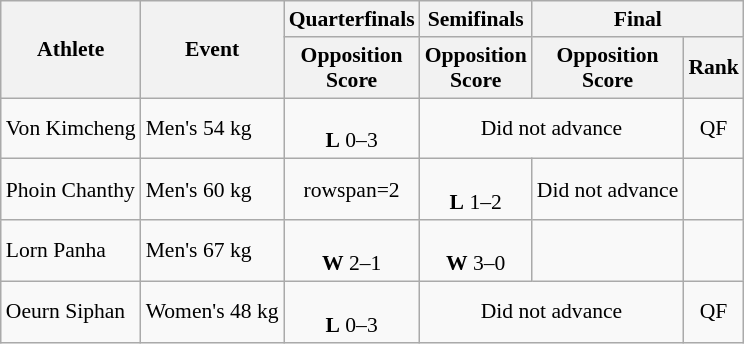<table class="wikitable" style="font-size:90%">
<tr>
<th rowspan=2>Athlete</th>
<th rowspan=2>Event</th>
<th>Quarterfinals</th>
<th>Semifinals</th>
<th colspan=2>Final</th>
</tr>
<tr style="font-size:95">
<th>Opposition<br>Score</th>
<th>Opposition<br>Score</th>
<th>Opposition<br>Score</th>
<th>Rank</th>
</tr>
<tr align=center>
<td align=left>Von Kimcheng</td>
<td align=left>Men's 54 kg</td>
<td><br><strong>L</strong> 0–3</td>
<td colspan=2>Did not advance</td>
<td>QF</td>
</tr>
<tr align=center>
<td align=left>Phoin Chanthy</td>
<td align=left>Men's 60 kg</td>
<td>rowspan=2 </td>
<td><br><strong>L</strong> 1–2</td>
<td>Did not advance</td>
<td></td>
</tr>
<tr align=center>
<td align=left>Lorn Panha</td>
<td align=left>Men's 67 kg</td>
<td><br><strong>W</strong> 2–1</td>
<td><br><strong>W</strong> 3–0</td>
<td></td>
</tr>
<tr align=center>
<td align=left>Oeurn Siphan</td>
<td align=left>Women's 48 kg</td>
<td><br><strong>L</strong> 0–3</td>
<td colspan=2>Did not advance</td>
<td>QF</td>
</tr>
</table>
